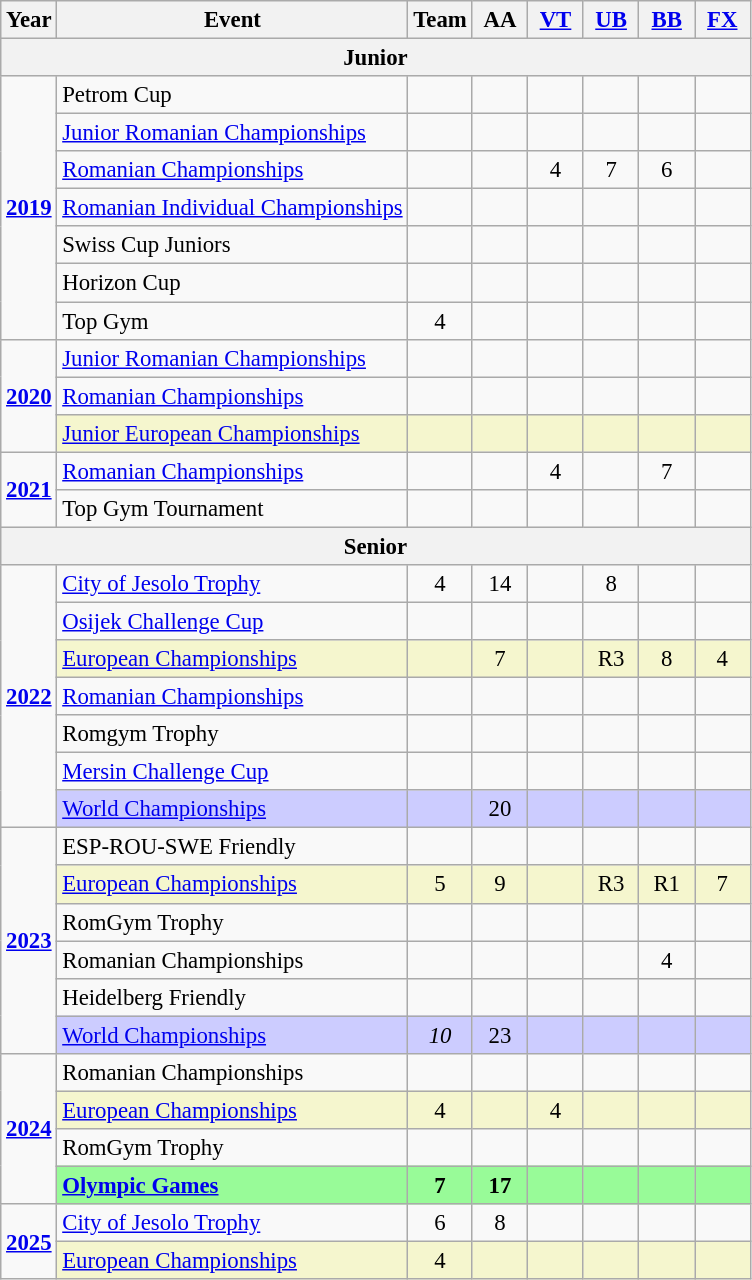<table class="wikitable" style="text-align:center; font-size:95%;">
<tr>
<th align="center">Year</th>
<th align="center">Event</th>
<th style="width:30px;">Team</th>
<th style="width:30px;">AA</th>
<th style="width:30px;"><a href='#'>VT</a></th>
<th style="width:30px;"><a href='#'>UB</a></th>
<th style="width:30px;"><a href='#'>BB</a></th>
<th style="width:30px;"><a href='#'>FX</a></th>
</tr>
<tr>
<th colspan="8">Junior</th>
</tr>
<tr>
<td rowspan=7><strong><a href='#'>2019</a></strong></td>
<td align=left>Petrom Cup</td>
<td></td>
<td></td>
<td></td>
<td></td>
<td></td>
<td></td>
</tr>
<tr>
<td align=left><a href='#'>Junior Romanian Championships</a></td>
<td></td>
<td></td>
<td></td>
<td></td>
<td></td>
<td></td>
</tr>
<tr>
<td align=left><a href='#'>Romanian Championships</a></td>
<td></td>
<td></td>
<td>4</td>
<td>7</td>
<td>6</td>
<td></td>
</tr>
<tr>
<td align=left><a href='#'>Romanian Individual Championships</a></td>
<td></td>
<td></td>
<td></td>
<td></td>
<td></td>
<td></td>
</tr>
<tr>
<td align=left>Swiss Cup Juniors</td>
<td></td>
<td></td>
<td></td>
<td></td>
<td></td>
<td></td>
</tr>
<tr>
<td align=left>Horizon Cup</td>
<td></td>
<td></td>
<td></td>
<td></td>
<td></td>
<td></td>
</tr>
<tr>
<td align=left>Top Gym</td>
<td>4</td>
<td></td>
<td></td>
<td></td>
<td></td>
<td></td>
</tr>
<tr>
<td rowspan=3><strong><a href='#'>2020</a></strong></td>
<td align=left><a href='#'>Junior Romanian Championships</a></td>
<td></td>
<td></td>
<td></td>
<td></td>
<td></td>
<td></td>
</tr>
<tr>
<td align=left><a href='#'>Romanian Championships</a></td>
<td></td>
<td></td>
<td></td>
<td></td>
<td></td>
<td></td>
</tr>
<tr bgcolor=#F5F6CE>
<td align=left><a href='#'>Junior European Championships</a></td>
<td></td>
<td></td>
<td></td>
<td></td>
<td></td>
<td></td>
</tr>
<tr>
<td rowspan=2><strong><a href='#'>2021</a></strong></td>
<td align=left><a href='#'>Romanian Championships</a></td>
<td></td>
<td></td>
<td>4</td>
<td></td>
<td>7</td>
<td></td>
</tr>
<tr>
<td align=left>Top Gym Tournament</td>
<td></td>
<td></td>
<td></td>
<td></td>
<td></td>
<td></td>
</tr>
<tr>
<th colspan="8">Senior</th>
</tr>
<tr>
<td rowspan=7><strong><a href='#'>2022</a></strong></td>
<td align=left><a href='#'>City of Jesolo Trophy</a></td>
<td>4</td>
<td>14</td>
<td></td>
<td>8</td>
<td></td>
<td></td>
</tr>
<tr>
<td align=left><a href='#'>Osijek Challenge Cup</a></td>
<td></td>
<td></td>
<td></td>
<td></td>
<td></td>
<td></td>
</tr>
<tr bgcolor=#F5F6CE>
<td align=left><a href='#'>European Championships</a></td>
<td></td>
<td>7</td>
<td></td>
<td>R3</td>
<td>8</td>
<td>4</td>
</tr>
<tr>
<td align=left><a href='#'>Romanian Championships</a></td>
<td></td>
<td></td>
<td></td>
<td></td>
<td></td>
<td></td>
</tr>
<tr>
<td align=left>Romgym Trophy</td>
<td></td>
<td></td>
<td></td>
<td></td>
<td></td>
<td></td>
</tr>
<tr>
<td align=left><a href='#'>Mersin Challenge Cup</a></td>
<td></td>
<td></td>
<td></td>
<td></td>
<td></td>
<td></td>
</tr>
<tr bgcolor=#CCCCFF>
<td align=left><a href='#'>World Championships</a></td>
<td></td>
<td>20</td>
<td></td>
<td></td>
<td></td>
<td></td>
</tr>
<tr>
<td rowspan="6"><strong><a href='#'>2023</a></strong></td>
<td align=left>ESP-ROU-SWE Friendly</td>
<td></td>
<td></td>
<td></td>
<td></td>
<td></td>
<td></td>
</tr>
<tr bgcolor=#F5F6CE>
<td align=left><a href='#'>European Championships</a></td>
<td>5</td>
<td>9</td>
<td></td>
<td>R3</td>
<td>R1</td>
<td>7</td>
</tr>
<tr>
<td align=left>RomGym Trophy</td>
<td></td>
<td></td>
<td></td>
<td></td>
<td></td>
<td></td>
</tr>
<tr>
<td align=left>Romanian Championships</td>
<td></td>
<td></td>
<td></td>
<td></td>
<td>4</td>
<td></td>
</tr>
<tr>
<td align=left>Heidelberg Friendly</td>
<td></td>
<td></td>
<td></td>
<td></td>
<td></td>
<td></td>
</tr>
<tr bgcolor=#CCCCFF>
<td align=left><a href='#'>World Championships</a></td>
<td><em>10</em></td>
<td>23</td>
<td></td>
<td></td>
<td></td>
<td></td>
</tr>
<tr>
<td rowspan="4"><strong><a href='#'>2024</a></strong></td>
<td align=left>Romanian Championships</td>
<td></td>
<td></td>
<td></td>
<td></td>
<td></td>
<td></td>
</tr>
<tr bgcolor=#F5F6CE>
<td align=left><a href='#'>European Championships</a></td>
<td>4</td>
<td></td>
<td>4</td>
<td></td>
<td></td>
<td></td>
</tr>
<tr>
<td align=left>RomGym Trophy</td>
<td></td>
<td></td>
<td></td>
<td></td>
<td></td>
<td></td>
</tr>
<tr bgcolor=98FB98>
<td align=left><strong><a href='#'>Olympic Games</a></strong></td>
<td><strong>7</strong></td>
<td><strong>17</strong></td>
<td></td>
<td></td>
<td></td>
<td></td>
</tr>
<tr>
<td rowspan="2"><strong><a href='#'>2025</a></strong></td>
<td align=left><a href='#'>City of Jesolo Trophy</a></td>
<td>6</td>
<td>8</td>
<td></td>
<td></td>
<td></td>
<td></td>
</tr>
<tr bgcolor=#F5F6CE>
<td align=left><a href='#'>European Championships</a></td>
<td>4</td>
<td></td>
<td></td>
<td></td>
<td></td>
<td></td>
</tr>
</table>
